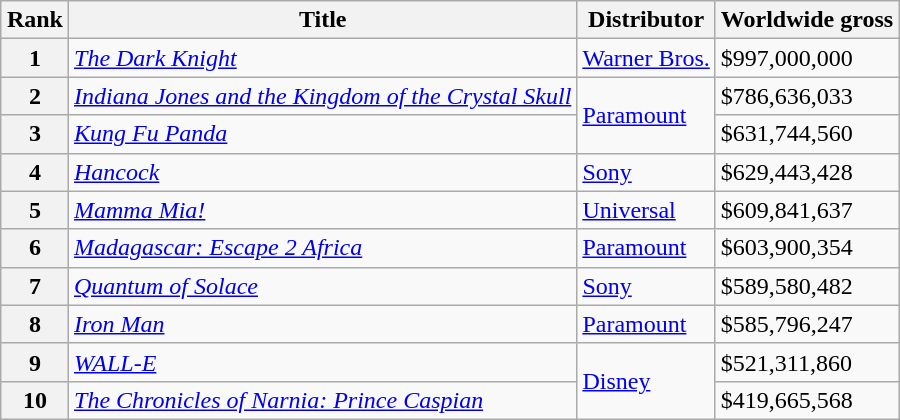<table class="wikitable sortable" style="margin:auto; margin:auto;">
<tr>
<th>Rank</th>
<th>Title</th>
<th>Distributor</th>
<th>Worldwide gross</th>
</tr>
<tr>
<th style="text-align:center;">1</th>
<td><em><a href='#'>The Dark Knight</a></em></td>
<td><a href='#'>Warner Bros.</a></td>
<td>$997,000,000</td>
</tr>
<tr>
<th style="text-align:center;">2</th>
<td><em><a href='#'>Indiana Jones and the Kingdom of the Crystal Skull</a></em></td>
<td rowspan="2"><a href='#'>Paramount</a></td>
<td>$786,636,033</td>
</tr>
<tr>
<th style="text-align:center;">3</th>
<td><em><a href='#'>Kung Fu Panda</a></em></td>
<td>$631,744,560</td>
</tr>
<tr>
<th style="text-align:center;">4</th>
<td><em><a href='#'>Hancock</a></em></td>
<td><a href='#'>Sony</a></td>
<td>$629,443,428</td>
</tr>
<tr>
<th style="text-align:center;">5</th>
<td><em><a href='#'>Mamma Mia!</a></em></td>
<td><a href='#'>Universal</a></td>
<td>$609,841,637</td>
</tr>
<tr>
<th style="text-align:center;">6</th>
<td><em><a href='#'>Madagascar: Escape 2 Africa</a></em></td>
<td><a href='#'>Paramount</a></td>
<td>$603,900,354</td>
</tr>
<tr>
<th style="text-align:center;">7</th>
<td><em><a href='#'>Quantum of Solace</a></em></td>
<td><a href='#'>Sony</a></td>
<td>$589,580,482</td>
</tr>
<tr>
<th style="text-align:center;">8</th>
<td><em><a href='#'>Iron Man</a></em></td>
<td><a href='#'>Paramount</a></td>
<td>$585,796,247</td>
</tr>
<tr>
<th style="text-align:center;">9</th>
<td><em><a href='#'>WALL-E</a></em></td>
<td rowspan="2"><a href='#'>Disney</a></td>
<td>$521,311,860</td>
</tr>
<tr>
<th style="text-align:center;">10</th>
<td><em><a href='#'>The Chronicles of Narnia: Prince Caspian</a></em></td>
<td>$419,665,568</td>
</tr>
</table>
